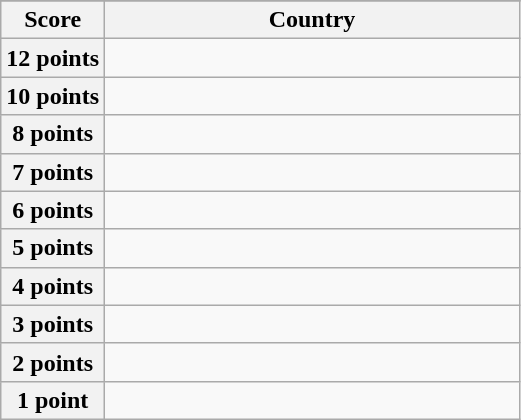<table class="wikitable">
<tr>
</tr>
<tr>
<th scope="col" width="20%">Score</th>
<th scope="col">Country</th>
</tr>
<tr>
<th scope="row">12 points</th>
<td></td>
</tr>
<tr>
<th scope="row">10 points</th>
<td></td>
</tr>
<tr>
<th scope="row">8 points</th>
<td></td>
</tr>
<tr>
<th scope="row">7 points</th>
<td></td>
</tr>
<tr>
<th scope="row">6 points</th>
<td></td>
</tr>
<tr>
<th scope="row">5 points</th>
<td></td>
</tr>
<tr>
<th scope="row">4 points</th>
<td></td>
</tr>
<tr>
<th scope="row">3 points</th>
<td></td>
</tr>
<tr>
<th scope="row">2 points</th>
<td></td>
</tr>
<tr>
<th scope="row">1 point</th>
<td></td>
</tr>
</table>
